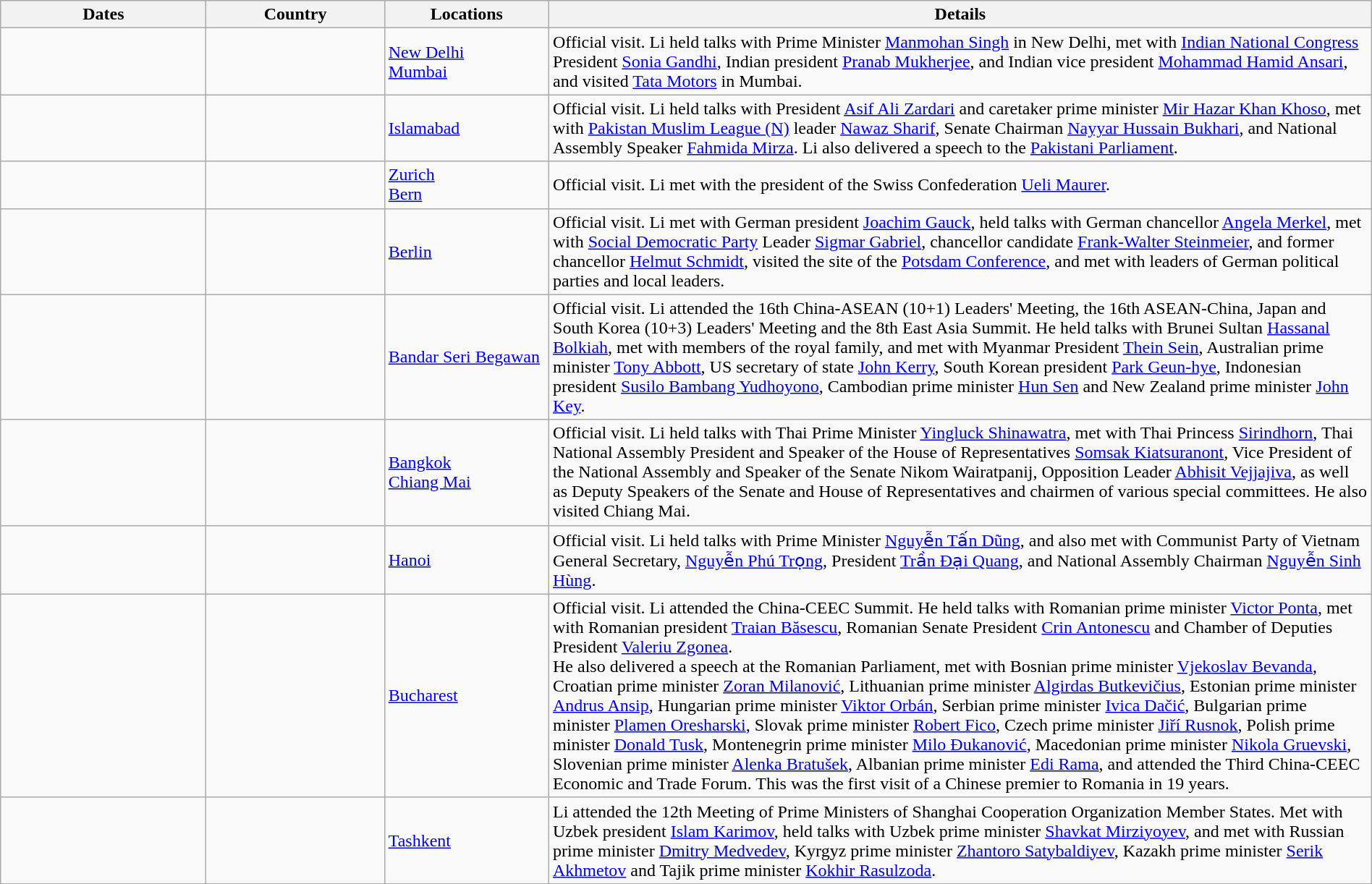<table class="wikitable sortable" border="1" style="margin: 1em auto 1em auto">
<tr>
<th style="width: 15%;">Dates</th>
<th style="width: 13%;">Country</th>
<th style="width: 12%;">Locations</th>
<th style="width: 60%;">Details</th>
</tr>
<tr>
<td></td>
<td></td>
<td><a href='#'>New Delhi</a><br><a href='#'>Mumbai</a></td>
<td>Official visit. Li held talks with Prime Minister <a href='#'>Manmohan Singh</a> in New Delhi, met with <a href='#'>Indian National Congress</a> President <a href='#'>Sonia Gandhi</a>, Indian president <a href='#'>Pranab Mukherjee</a>, and Indian vice president <a href='#'>Mohammad Hamid Ansari</a>, and visited <a href='#'>Tata Motors</a> in Mumbai.</td>
</tr>
<tr>
<td></td>
<td></td>
<td><a href='#'>Islamabad</a></td>
<td>Official visit. Li held talks with President <a href='#'>Asif Ali Zardari</a> and caretaker prime minister <a href='#'>Mir Hazar Khan Khoso</a>, met with <a href='#'>Pakistan Muslim League (N)</a> leader <a href='#'>Nawaz Sharif</a>, Senate Chairman <a href='#'>Nayyar Hussain Bukhari</a>, and National Assembly Speaker <a href='#'>Fahmida Mirza</a>. Li also delivered a speech to the <a href='#'>Pakistani Parliament</a>.</td>
</tr>
<tr>
<td></td>
<td></td>
<td><a href='#'>Zurich</a><br><a href='#'>Bern</a></td>
<td>Official visit. Li met with the president of the Swiss Confederation <a href='#'>Ueli Maurer</a>.</td>
</tr>
<tr>
<td></td>
<td></td>
<td><a href='#'>Berlin</a></td>
<td>Official visit. Li met with German president <a href='#'>Joachim Gauck</a>, held talks with German chancellor <a href='#'>Angela Merkel</a>, met with <a href='#'>Social Democratic Party</a> Leader <a href='#'>Sigmar Gabriel</a>, chancellor candidate <a href='#'>Frank-Walter Steinmeier</a>, and former chancellor <a href='#'>Helmut Schmidt</a>, visited the site of the <a href='#'>Potsdam Conference</a>, and met with leaders of German political parties and local leaders.</td>
</tr>
<tr>
<td></td>
<td></td>
<td><a href='#'>Bandar Seri Begawan</a></td>
<td>Official visit. Li attended the 16th China-ASEAN (10+1) Leaders' Meeting, the 16th ASEAN-China, Japan and South Korea (10+3) Leaders' Meeting and the 8th East Asia Summit. He held talks with Brunei Sultan <a href='#'>Hassanal Bolkiah</a>, met with members of the royal family, and met with Myanmar President <a href='#'>Thein Sein</a>, Australian prime minister <a href='#'>Tony Abbott</a>, US secretary of state <a href='#'>John Kerry</a>, South Korean president <a href='#'>Park Geun-hye</a>, Indonesian president <a href='#'>Susilo Bambang Yudhoyono</a>, Cambodian prime minister <a href='#'>Hun Sen</a> and New Zealand prime minister <a href='#'>John Key</a>.</td>
</tr>
<tr>
<td></td>
<td></td>
<td><a href='#'>Bangkok</a><br><a href='#'>Chiang Mai</a></td>
<td>Official visit. Li held talks with Thai Prime Minister <a href='#'>Yingluck Shinawatra</a>, met with Thai Princess <a href='#'>Sirindhorn</a>, Thai National Assembly President and Speaker of the House of Representatives <a href='#'>Somsak Kiatsuranont</a>, Vice President of the National Assembly and Speaker of the Senate Nikom Wairatpanij, Opposition Leader <a href='#'>Abhisit Vejjajiva</a>, as well as Deputy Speakers of the Senate and House of Representatives and chairmen of various special committees. He also visited Chiang Mai.</td>
</tr>
<tr>
<td></td>
<td></td>
<td><a href='#'>Hanoi</a></td>
<td>Official visit. Li held talks with Prime Minister <a href='#'>Nguyễn Tấn Dũng</a>, and also met with Communist Party of Vietnam General Secretary, <a href='#'>Nguyễn Phú Trọng</a>, President <a href='#'>Trần Đại Quang</a>, and National Assembly Chairman <a href='#'>Nguyễn Sinh Hùng</a>.</td>
</tr>
<tr>
<td></td>
<td></td>
<td><a href='#'>Bucharest</a></td>
<td>Official visit. Li attended the China-CEEC Summit. He held talks with Romanian prime minister <a href='#'>Victor Ponta</a>, met with Romanian president <a href='#'>Traian Băsescu</a>, Romanian Senate President <a href='#'>Crin Antonescu</a> and Chamber of Deputies President <a href='#'>Valeriu Zgonea</a>.<br>He also delivered a speech at the Romanian Parliament, met with Bosnian prime minister <a href='#'>Vjekoslav Bevanda</a>, Croatian prime minister <a href='#'>Zoran Milanović</a>, Lithuanian prime minister <a href='#'>Algirdas Butkevičius</a>, Estonian prime minister <a href='#'>Andrus Ansip</a>, Hungarian prime minister <a href='#'>Viktor Orbán</a>, Serbian prime minister <a href='#'>Ivica Dačić</a>, Bulgarian prime minister <a href='#'>Plamen Oresharski</a>, Slovak prime minister <a href='#'>Robert Fico</a>, Czech prime minister <a href='#'>Jiří Rusnok</a>, Polish prime minister <a href='#'>Donald Tusk</a>, Montenegrin prime minister <a href='#'>Milo Đukanović</a>, Macedonian prime minister <a href='#'>Nikola Gruevski</a>, Slovenian prime minister <a href='#'>Alenka Bratušek</a>, Albanian prime minister <a href='#'>Edi Rama</a>, and attended the Third China-CEEC Economic and Trade Forum. This was the first visit of a Chinese premier to Romania in 19 years.</td>
</tr>
<tr>
<td></td>
<td></td>
<td><a href='#'>Tashkent</a></td>
<td>Li attended the 12th Meeting of Prime Ministers of Shanghai Cooperation Organization Member States. Met with Uzbek president <a href='#'>Islam Karimov</a>, held talks with Uzbek prime minister <a href='#'>Shavkat Mirziyoyev</a>, and met with Russian prime minister <a href='#'>Dmitry Medvedev</a>, Kyrgyz prime minister <a href='#'>Zhantoro Satybaldiyev</a>, Kazakh prime minister <a href='#'>Serik Akhmetov</a> and Tajik prime minister <a href='#'>Kokhir Rasulzoda</a>.</td>
</tr>
</table>
